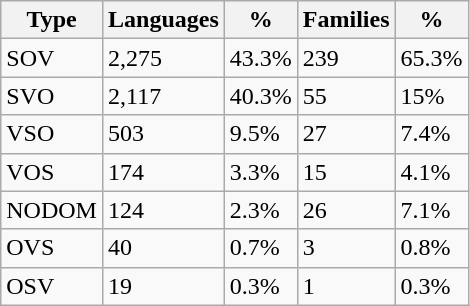<table class="wikitable">
<tr>
<th>Type</th>
<th>Languages</th>
<th>%</th>
<th>Families</th>
<th>%</th>
</tr>
<tr>
<td>SOV</td>
<td>2,275</td>
<td>43.3%</td>
<td>239</td>
<td>65.3%</td>
</tr>
<tr>
<td>SVO</td>
<td>2,117</td>
<td>40.3%</td>
<td>55</td>
<td>15%</td>
</tr>
<tr>
<td>VSO</td>
<td>503</td>
<td>9.5%</td>
<td>27</td>
<td>7.4%</td>
</tr>
<tr>
<td>VOS</td>
<td>174</td>
<td>3.3%</td>
<td>15</td>
<td>4.1%</td>
</tr>
<tr>
<td>NODOM</td>
<td>124</td>
<td>2.3%</td>
<td>26</td>
<td>7.1%</td>
</tr>
<tr>
<td>OVS</td>
<td>40</td>
<td>0.7%</td>
<td>3</td>
<td>0.8%</td>
</tr>
<tr>
<td>OSV</td>
<td>19</td>
<td>0.3%</td>
<td>1</td>
<td>0.3%</td>
</tr>
</table>
